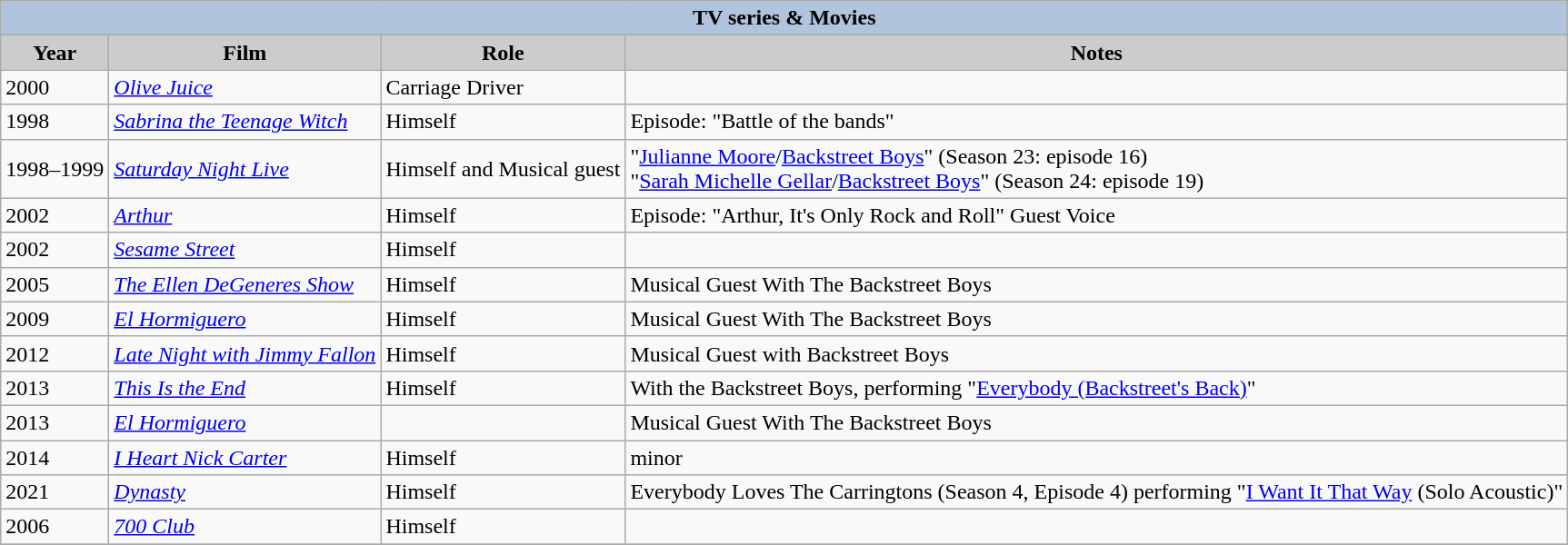<table class="wikitable sortable">
<tr style="text-align:center;">
<th colspan=4 style="background:#B0C4DE;">TV series & Movies</th>
</tr>
<tr style="text-align:center;">
<th style="background:#ccc;">Year</th>
<th style="background:#ccc;">Film</th>
<th style="background:#ccc;">Role</th>
<th style="background:#ccc;">Notes</th>
</tr>
<tr>
<td>2000</td>
<td><em><a href='#'>Olive Juice</a></em></td>
<td>Carriage Driver</td>
<td></td>
</tr>
<tr>
<td>1998</td>
<td><em><a href='#'>Sabrina the Teenage Witch</a></em></td>
<td>Himself</td>
<td>Episode: "Battle of the bands"</td>
</tr>
<tr>
<td>1998–1999</td>
<td><em><a href='#'>Saturday Night Live</a></em></td>
<td>Himself and Musical guest</td>
<td>"<a href='#'>Julianne Moore</a>/<a href='#'>Backstreet Boys</a>" (Season 23: episode 16)<br>"<a href='#'>Sarah Michelle Gellar</a>/<a href='#'>Backstreet Boys</a>" (Season 24: episode 19)</td>
</tr>
<tr>
<td>2002</td>
<td><em><a href='#'>Arthur</a></em></td>
<td>Himself</td>
<td>Episode: "Arthur, It's Only Rock and Roll" Guest Voice</td>
</tr>
<tr>
<td>2002</td>
<td><em><a href='#'>Sesame Street</a></em></td>
<td>Himself</td>
<td></td>
</tr>
<tr>
<td>2005</td>
<td><em><a href='#'>The Ellen DeGeneres Show</a></em></td>
<td>Himself</td>
<td>Musical Guest With The Backstreet Boys</td>
</tr>
<tr>
<td>2009</td>
<td><em><a href='#'>El Hormiguero</a></em></td>
<td>Himself</td>
<td>Musical Guest With The Backstreet Boys</td>
</tr>
<tr>
<td>2012</td>
<td><em><a href='#'>Late Night with Jimmy Fallon</a></em></td>
<td>Himself</td>
<td>Musical Guest with Backstreet Boys</td>
</tr>
<tr>
<td>2013</td>
<td><em><a href='#'>This Is the End</a></em></td>
<td>Himself</td>
<td>With the Backstreet Boys, performing "<a href='#'>Everybody (Backstreet's Back)</a>"</td>
</tr>
<tr>
<td>2013</td>
<td><em><a href='#'>El Hormiguero</a></em></td>
<td></td>
<td>Musical Guest With The Backstreet Boys</td>
</tr>
<tr>
<td>2014</td>
<td><em><a href='#'>I Heart Nick Carter</a></em></td>
<td>Himself</td>
<td>minor</td>
</tr>
<tr>
<td>2021</td>
<td><em><a href='#'>Dynasty</a></em></td>
<td>Himself</td>
<td>Everybody Loves The Carringtons (Season 4, Episode 4) performing "<a href='#'>I Want It That Way</a> (Solo Acoustic)"</td>
</tr>
<tr>
<td>2006</td>
<td><em><a href='#'>700 Club</a></em></td>
<td>Himself</td>
<td></td>
</tr>
<tr>
</tr>
</table>
